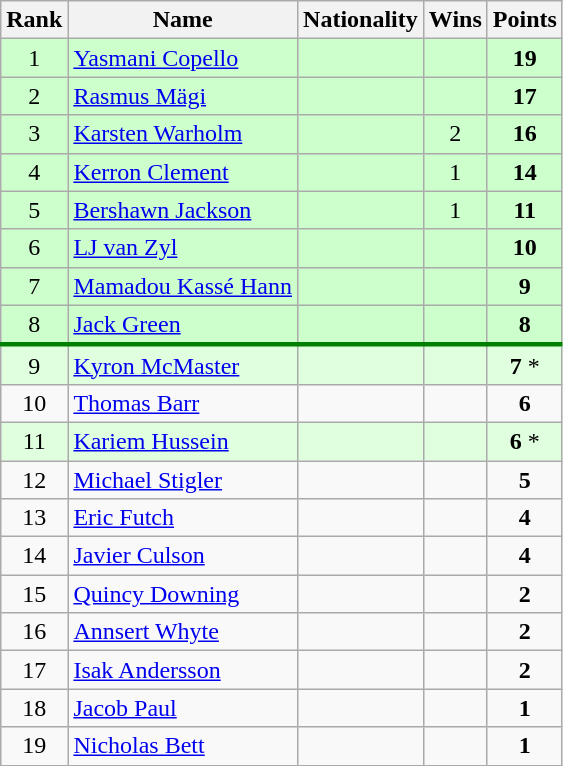<table class="wikitable sortable" style="text-align:center">
<tr>
<th>Rank</th>
<th>Name</th>
<th>Nationality</th>
<th>Wins</th>
<th>Points</th>
</tr>
<tr bgcolor=ccffcc>
<td>1</td>
<td align=left><a href='#'>Yasmani Copello</a></td>
<td align=left></td>
<td></td>
<td><strong>19</strong></td>
</tr>
<tr bgcolor=ccffcc>
<td>2</td>
<td align=left><a href='#'>Rasmus Mägi</a></td>
<td align=left></td>
<td></td>
<td><strong>17</strong></td>
</tr>
<tr bgcolor=ccffcc>
<td>3</td>
<td align=left><a href='#'>Karsten Warholm</a></td>
<td align=left></td>
<td>2</td>
<td><strong>16</strong></td>
</tr>
<tr bgcolor=ccffcc>
<td>4</td>
<td align=left><a href='#'>Kerron Clement</a></td>
<td align=left></td>
<td>1</td>
<td><strong>14</strong></td>
</tr>
<tr bgcolor=ccffcc>
<td>5</td>
<td align=left><a href='#'>Bershawn Jackson</a></td>
<td align=left></td>
<td>1</td>
<td><strong>11</strong></td>
</tr>
<tr bgcolor=ccffcc>
<td>6</td>
<td align=left><a href='#'>LJ van Zyl</a></td>
<td align=left></td>
<td></td>
<td><strong>10</strong></td>
</tr>
<tr bgcolor=ccffcc>
<td>7</td>
<td align=left><a href='#'>Mamadou Kassé Hann</a></td>
<td align=left></td>
<td></td>
<td><strong>9</strong></td>
</tr>
<tr bgcolor=ccffcc>
<td>8</td>
<td align=left><a href='#'>Jack Green</a></td>
<td align=left></td>
<td></td>
<td><strong>8</strong></td>
</tr>
<tr style="border-top:3px solid green;" bgcolor=dfffdf>
<td>9</td>
<td align=left><a href='#'>Kyron McMaster</a></td>
<td align=left></td>
<td></td>
<td><strong>7</strong> *</td>
</tr>
<tr>
<td>10</td>
<td align=left><a href='#'>Thomas Barr</a></td>
<td align=left></td>
<td></td>
<td><strong>6</strong></td>
</tr>
<tr bgcolor=dfffdf>
<td>11</td>
<td align=left><a href='#'>Kariem Hussein</a></td>
<td align=left></td>
<td></td>
<td><strong>6</strong> *</td>
</tr>
<tr>
<td>12</td>
<td align=left><a href='#'>Michael Stigler</a></td>
<td align=left></td>
<td></td>
<td><strong>5</strong></td>
</tr>
<tr>
<td>13</td>
<td align=left><a href='#'>Eric Futch</a></td>
<td align=left></td>
<td></td>
<td><strong>4</strong></td>
</tr>
<tr>
<td>14</td>
<td align=left><a href='#'>Javier Culson</a></td>
<td align=left></td>
<td></td>
<td><strong>4</strong></td>
</tr>
<tr>
<td>15</td>
<td align=left><a href='#'>Quincy Downing</a></td>
<td align=left></td>
<td></td>
<td><strong>2</strong></td>
</tr>
<tr>
<td>16</td>
<td align=left><a href='#'>Annsert Whyte</a></td>
<td align=left></td>
<td></td>
<td><strong>2</strong></td>
</tr>
<tr>
<td>17</td>
<td align=left><a href='#'>Isak Andersson</a></td>
<td align=left></td>
<td></td>
<td><strong>2</strong></td>
</tr>
<tr>
<td>18</td>
<td align=left><a href='#'>Jacob Paul</a></td>
<td align=left></td>
<td></td>
<td><strong>1</strong></td>
</tr>
<tr>
<td>19</td>
<td align=left><a href='#'>Nicholas Bett</a></td>
<td align=left></td>
<td></td>
<td><strong>1</strong></td>
</tr>
</table>
